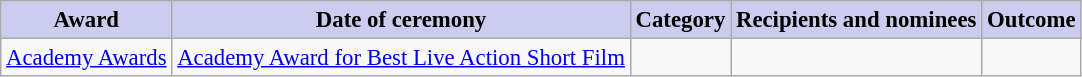<table class="wikitable" style="font-size: 95%;">
<tr align="center">
<th style="background:#CCCCEE;">Award</th>
<th style="background:#CCCCEE;">Date of ceremony</th>
<th style="background:#CCCCEE;">Category</th>
<th style="background:#CCCCEE;">Recipients and nominees</th>
<th style="background:#CCCCEE;">Outcome</th>
</tr>
<tr>
<td rowspan="6"><a href='#'>Academy Awards</a></td>
<td><a href='#'>Academy Award for Best Live Action Short Film</a></td>
<td></td>
<td></td>
</tr>
</table>
